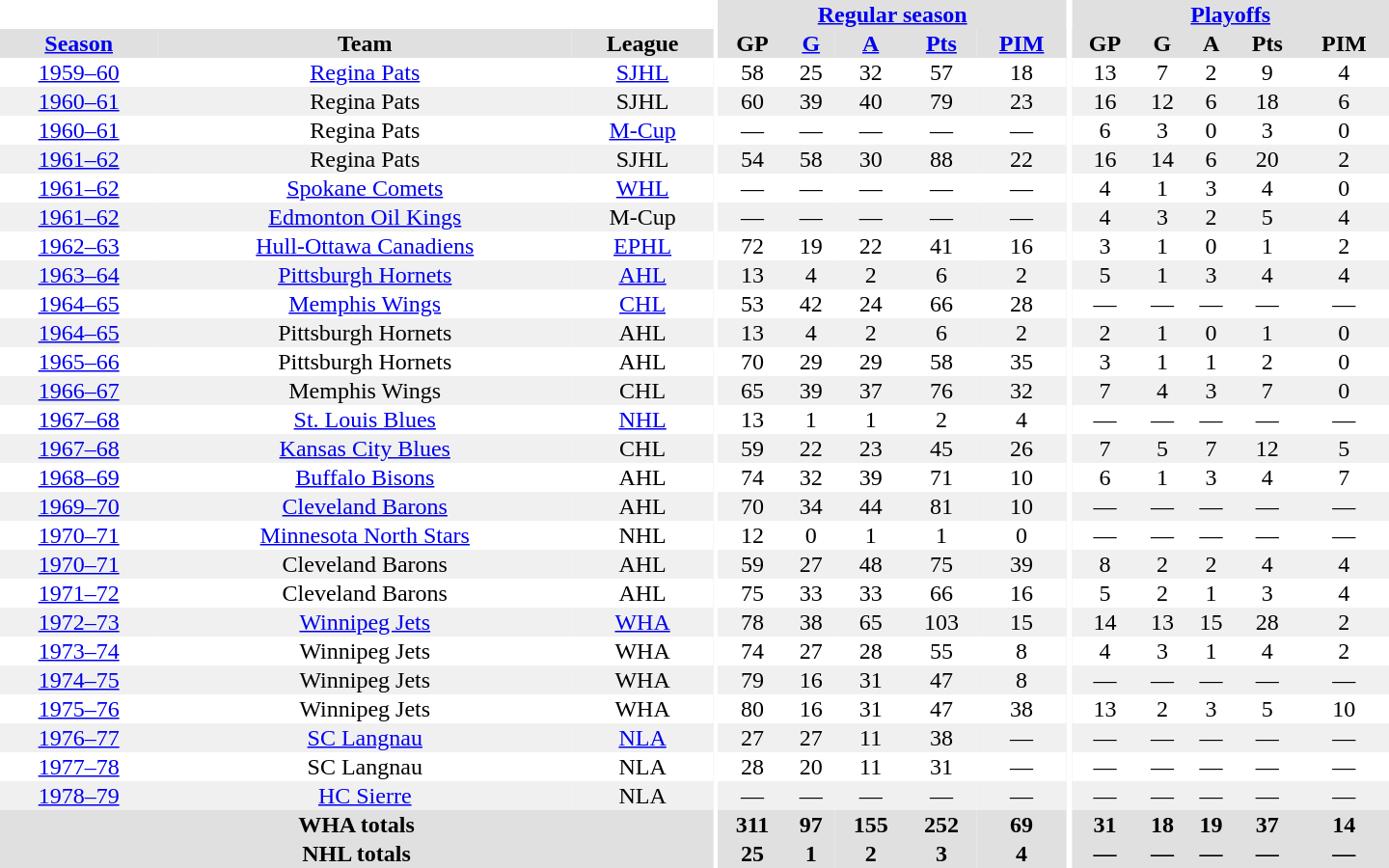<table border="0" cellpadding="1" cellspacing="0" style="text-align:center; width:60em">
<tr bgcolor="#e0e0e0">
<th colspan="3" bgcolor="#ffffff"></th>
<th rowspan="100" bgcolor="#ffffff"></th>
<th colspan="5"><a href='#'>Regular season</a></th>
<th rowspan="100" bgcolor="#ffffff"></th>
<th colspan="5"><a href='#'>Playoffs</a></th>
</tr>
<tr bgcolor="#e0e0e0">
<th><a href='#'>Season</a></th>
<th>Team</th>
<th>League</th>
<th>GP</th>
<th><a href='#'>G</a></th>
<th><a href='#'>A</a></th>
<th><a href='#'>Pts</a></th>
<th><a href='#'>PIM</a></th>
<th>GP</th>
<th>G</th>
<th>A</th>
<th>Pts</th>
<th>PIM</th>
</tr>
<tr>
<td><a href='#'>1959–60</a></td>
<td><a href='#'>Regina Pats</a></td>
<td><a href='#'>SJHL</a></td>
<td>58</td>
<td>25</td>
<td>32</td>
<td>57</td>
<td>18</td>
<td>13</td>
<td>7</td>
<td>2</td>
<td>9</td>
<td>4</td>
</tr>
<tr bgcolor="#f0f0f0">
<td><a href='#'>1960–61</a></td>
<td>Regina Pats</td>
<td>SJHL</td>
<td>60</td>
<td>39</td>
<td>40</td>
<td>79</td>
<td>23</td>
<td>16</td>
<td>12</td>
<td>6</td>
<td>18</td>
<td>6</td>
</tr>
<tr>
<td><a href='#'>1960–61</a></td>
<td>Regina Pats</td>
<td><a href='#'>M-Cup</a></td>
<td>—</td>
<td>—</td>
<td>—</td>
<td>—</td>
<td>—</td>
<td>6</td>
<td>3</td>
<td>0</td>
<td>3</td>
<td>0</td>
</tr>
<tr bgcolor="#f0f0f0">
<td><a href='#'>1961–62</a></td>
<td>Regina Pats</td>
<td>SJHL</td>
<td>54</td>
<td>58</td>
<td>30</td>
<td>88</td>
<td>22</td>
<td>16</td>
<td>14</td>
<td>6</td>
<td>20</td>
<td>2</td>
</tr>
<tr>
<td><a href='#'>1961–62</a></td>
<td><a href='#'>Spokane Comets</a></td>
<td><a href='#'>WHL</a></td>
<td>—</td>
<td>—</td>
<td>—</td>
<td>—</td>
<td>—</td>
<td>4</td>
<td>1</td>
<td>3</td>
<td>4</td>
<td>0</td>
</tr>
<tr bgcolor="#f0f0f0">
<td><a href='#'>1961–62</a></td>
<td><a href='#'>Edmonton Oil Kings</a></td>
<td>M-Cup</td>
<td>—</td>
<td>—</td>
<td>—</td>
<td>—</td>
<td>—</td>
<td>4</td>
<td>3</td>
<td>2</td>
<td>5</td>
<td>4</td>
</tr>
<tr>
<td><a href='#'>1962–63</a></td>
<td><a href='#'>Hull-Ottawa Canadiens</a></td>
<td><a href='#'>EPHL</a></td>
<td>72</td>
<td>19</td>
<td>22</td>
<td>41</td>
<td>16</td>
<td>3</td>
<td>1</td>
<td>0</td>
<td>1</td>
<td>2</td>
</tr>
<tr bgcolor="#f0f0f0">
<td><a href='#'>1963–64</a></td>
<td><a href='#'>Pittsburgh Hornets</a></td>
<td><a href='#'>AHL</a></td>
<td>13</td>
<td>4</td>
<td>2</td>
<td>6</td>
<td>2</td>
<td>5</td>
<td>1</td>
<td>3</td>
<td>4</td>
<td>4</td>
</tr>
<tr>
<td><a href='#'>1964–65</a></td>
<td><a href='#'>Memphis Wings</a></td>
<td><a href='#'>CHL</a></td>
<td>53</td>
<td>42</td>
<td>24</td>
<td>66</td>
<td>28</td>
<td>—</td>
<td>—</td>
<td>—</td>
<td>—</td>
<td>—</td>
</tr>
<tr bgcolor="#f0f0f0">
<td><a href='#'>1964–65</a></td>
<td>Pittsburgh Hornets</td>
<td>AHL</td>
<td>13</td>
<td>4</td>
<td>2</td>
<td>6</td>
<td>2</td>
<td>2</td>
<td>1</td>
<td>0</td>
<td>1</td>
<td>0</td>
</tr>
<tr>
<td><a href='#'>1965–66</a></td>
<td>Pittsburgh Hornets</td>
<td>AHL</td>
<td>70</td>
<td>29</td>
<td>29</td>
<td>58</td>
<td>35</td>
<td>3</td>
<td>1</td>
<td>1</td>
<td>2</td>
<td>0</td>
</tr>
<tr bgcolor="#f0f0f0">
<td><a href='#'>1966–67</a></td>
<td>Memphis Wings</td>
<td>CHL</td>
<td>65</td>
<td>39</td>
<td>37</td>
<td>76</td>
<td>32</td>
<td>7</td>
<td>4</td>
<td>3</td>
<td>7</td>
<td>0</td>
</tr>
<tr>
<td><a href='#'>1967–68</a></td>
<td><a href='#'>St. Louis Blues</a></td>
<td><a href='#'>NHL</a></td>
<td>13</td>
<td>1</td>
<td>1</td>
<td>2</td>
<td>4</td>
<td>—</td>
<td>—</td>
<td>—</td>
<td>—</td>
<td>—</td>
</tr>
<tr bgcolor="#f0f0f0">
<td><a href='#'>1967–68</a></td>
<td><a href='#'>Kansas City Blues</a></td>
<td>CHL</td>
<td>59</td>
<td>22</td>
<td>23</td>
<td>45</td>
<td>26</td>
<td>7</td>
<td>5</td>
<td>7</td>
<td>12</td>
<td>5</td>
</tr>
<tr>
<td><a href='#'>1968–69</a></td>
<td><a href='#'>Buffalo Bisons</a></td>
<td>AHL</td>
<td>74</td>
<td>32</td>
<td>39</td>
<td>71</td>
<td>10</td>
<td>6</td>
<td>1</td>
<td>3</td>
<td>4</td>
<td>7</td>
</tr>
<tr bgcolor="#f0f0f0">
<td><a href='#'>1969–70</a></td>
<td><a href='#'>Cleveland Barons</a></td>
<td>AHL</td>
<td>70</td>
<td>34</td>
<td>44</td>
<td>81</td>
<td>10</td>
<td>—</td>
<td>—</td>
<td>—</td>
<td>—</td>
<td>—</td>
</tr>
<tr>
<td><a href='#'>1970–71</a></td>
<td><a href='#'>Minnesota North Stars</a></td>
<td>NHL</td>
<td>12</td>
<td>0</td>
<td>1</td>
<td>1</td>
<td>0</td>
<td>—</td>
<td>—</td>
<td>—</td>
<td>—</td>
<td>—</td>
</tr>
<tr bgcolor="#f0f0f0">
<td><a href='#'>1970–71</a></td>
<td>Cleveland Barons</td>
<td>AHL</td>
<td>59</td>
<td>27</td>
<td>48</td>
<td>75</td>
<td>39</td>
<td>8</td>
<td>2</td>
<td>2</td>
<td>4</td>
<td>4</td>
</tr>
<tr>
<td><a href='#'>1971–72</a></td>
<td>Cleveland Barons</td>
<td>AHL</td>
<td>75</td>
<td>33</td>
<td>33</td>
<td>66</td>
<td>16</td>
<td>5</td>
<td>2</td>
<td>1</td>
<td>3</td>
<td>4</td>
</tr>
<tr bgcolor="#f0f0f0">
<td><a href='#'>1972–73</a></td>
<td><a href='#'>Winnipeg Jets</a></td>
<td><a href='#'>WHA</a></td>
<td>78</td>
<td>38</td>
<td>65</td>
<td>103</td>
<td>15</td>
<td>14</td>
<td>13</td>
<td>15</td>
<td>28</td>
<td>2</td>
</tr>
<tr>
<td><a href='#'>1973–74</a></td>
<td>Winnipeg Jets</td>
<td>WHA</td>
<td>74</td>
<td>27</td>
<td>28</td>
<td>55</td>
<td>8</td>
<td>4</td>
<td>3</td>
<td>1</td>
<td>4</td>
<td>2</td>
</tr>
<tr bgcolor="#f0f0f0">
<td><a href='#'>1974–75</a></td>
<td>Winnipeg Jets</td>
<td>WHA</td>
<td>79</td>
<td>16</td>
<td>31</td>
<td>47</td>
<td>8</td>
<td>—</td>
<td>—</td>
<td>—</td>
<td>—</td>
<td>—</td>
</tr>
<tr>
<td><a href='#'>1975–76</a></td>
<td>Winnipeg Jets</td>
<td>WHA</td>
<td>80</td>
<td>16</td>
<td>31</td>
<td>47</td>
<td>38</td>
<td>13</td>
<td>2</td>
<td>3</td>
<td>5</td>
<td>10</td>
</tr>
<tr bgcolor="#f0f0f0">
<td><a href='#'>1976–77</a></td>
<td><a href='#'>SC Langnau</a></td>
<td><a href='#'>NLA</a></td>
<td>27</td>
<td>27</td>
<td>11</td>
<td>38</td>
<td>—</td>
<td>—</td>
<td>—</td>
<td>—</td>
<td>—</td>
<td>—</td>
</tr>
<tr>
<td><a href='#'>1977–78</a></td>
<td>SC Langnau</td>
<td>NLA</td>
<td>28</td>
<td>20</td>
<td>11</td>
<td>31</td>
<td>—</td>
<td>—</td>
<td>—</td>
<td>—</td>
<td>—</td>
<td>—</td>
</tr>
<tr bgcolor="#f0f0f0">
<td><a href='#'>1978–79</a></td>
<td><a href='#'>HC Sierre</a></td>
<td>NLA</td>
<td>—</td>
<td>—</td>
<td>—</td>
<td>—</td>
<td>—</td>
<td>—</td>
<td>—</td>
<td>—</td>
<td>—</td>
<td>—</td>
</tr>
<tr bgcolor="#e0e0e0">
<th colspan="3">WHA totals</th>
<th>311</th>
<th>97</th>
<th>155</th>
<th>252</th>
<th>69</th>
<th>31</th>
<th>18</th>
<th>19</th>
<th>37</th>
<th>14</th>
</tr>
<tr bgcolor="#e0e0e0">
<th colspan="3">NHL totals</th>
<th>25</th>
<th>1</th>
<th>2</th>
<th>3</th>
<th>4</th>
<th>—</th>
<th>—</th>
<th>—</th>
<th>—</th>
<th>—</th>
</tr>
</table>
